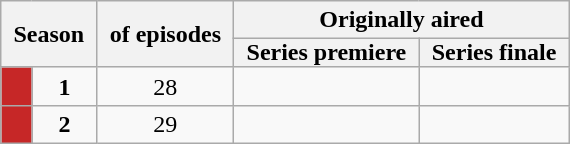<table class="wikitable" style="text-align: center">
<tr>
<th style="padding: 0 8px" colspan="2" rowspan="2">Season</th>
<th style="padding: 0 8px" rowspan="2"> of episodes</th>
<th colspan="2">Originally aired</th>
</tr>
<tr>
<th style="padding: 0 8px">Series premiere</th>
<th style="padding: 0 8px">Series finale</th>
</tr>
<tr>
<td style="background:#c62727"></td>
<td><strong>1</strong></td>
<td>28</td>
<td></td>
<td></td>
</tr>
<tr>
<td style="background:#c62727"></td>
<td><strong>2</strong></td>
<td>29</td>
<td></td>
<td></td>
</tr>
</table>
